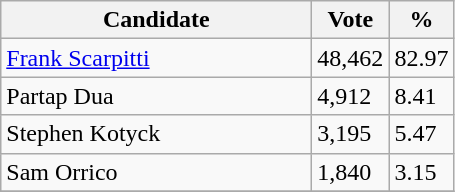<table class="wikitable">
<tr>
<th bgcolor="#DDDDFF" width="200px">Candidate</th>
<th bgcolor="#DDDDFF">Vote</th>
<th bgcolor="#DDDDFF">%</th>
</tr>
<tr>
<td><a href='#'>Frank Scarpitti</a></td>
<td>48,462</td>
<td>82.97</td>
</tr>
<tr>
<td>Partap Dua</td>
<td>4,912</td>
<td>8.41</td>
</tr>
<tr>
<td>Stephen Kotyck</td>
<td>3,195</td>
<td>5.47</td>
</tr>
<tr>
<td>Sam Orrico</td>
<td>1,840</td>
<td>3.15</td>
</tr>
<tr>
</tr>
</table>
